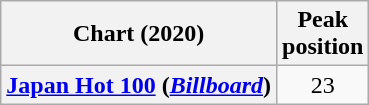<table class="wikitable plainrowheaders" style="text-align:center">
<tr>
<th scope="col">Chart (2020)</th>
<th scope="col">Peak<br>position</th>
</tr>
<tr>
<th scope="row"><a href='#'>Japan Hot 100</a> (<em><a href='#'>Billboard</a></em>)</th>
<td>23</td>
</tr>
</table>
